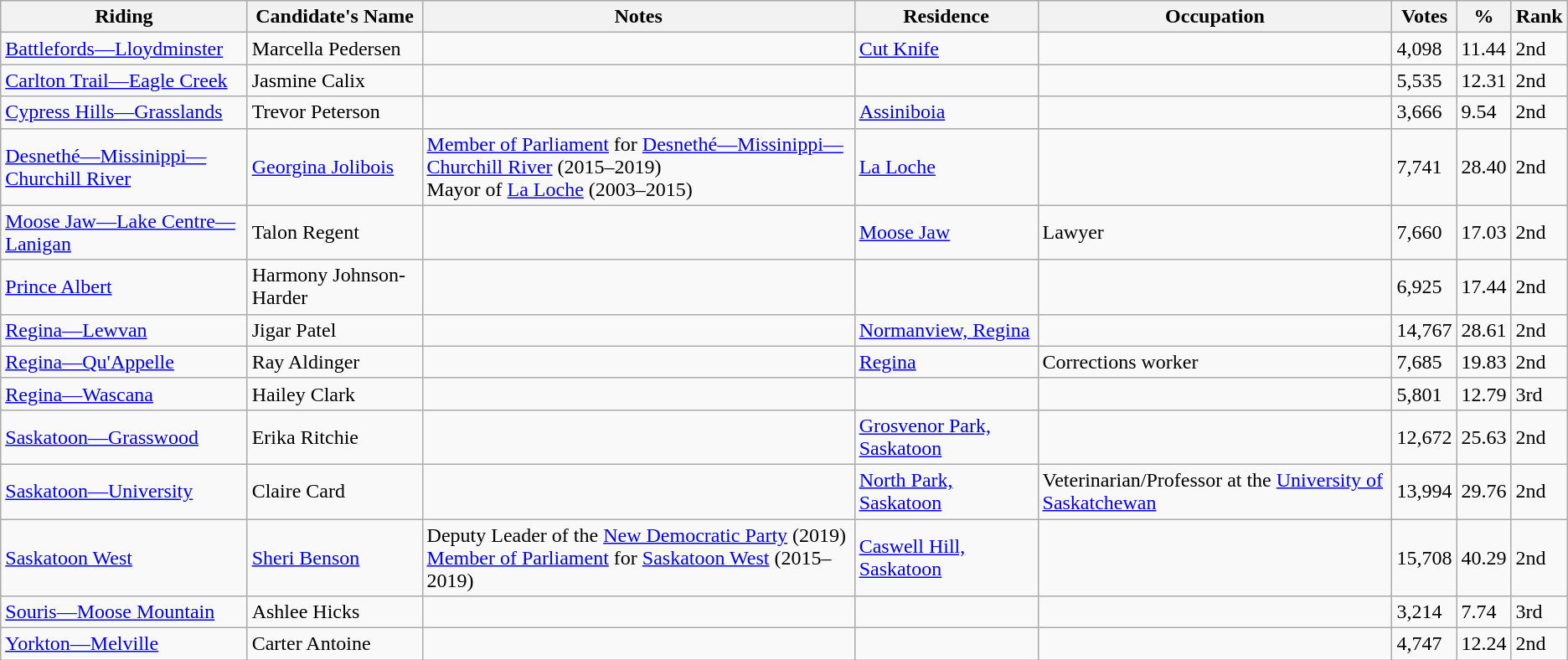<table class="wikitable sortable">
<tr>
<th>Riding<br></th>
<th>Candidate's Name</th>
<th>Notes</th>
<th>Residence</th>
<th>Occupation</th>
<th>Votes</th>
<th>%</th>
<th>Rank</th>
</tr>
<tr>
<td><a href='#'>Battlefords—Lloydminster</a></td>
<td>Marcella Pedersen</td>
<td></td>
<td><a href='#'>Cut Knife</a></td>
<td></td>
<td>4,098</td>
<td>11.44</td>
<td>2nd</td>
</tr>
<tr>
<td><a href='#'>Carlton Trail—Eagle Creek</a></td>
<td>Jasmine Calix</td>
<td></td>
<td></td>
<td></td>
<td>5,535</td>
<td>12.31</td>
<td>2nd</td>
</tr>
<tr>
<td><a href='#'>Cypress Hills—Grasslands</a></td>
<td>Trevor Peterson</td>
<td></td>
<td><a href='#'>Assiniboia</a></td>
<td></td>
<td>3,666</td>
<td>9.54</td>
<td>2nd</td>
</tr>
<tr>
<td><a href='#'>Desnethé—Missinippi—Churchill River</a></td>
<td><a href='#'>Georgina Jolibois</a></td>
<td><a href='#'>Member of Parliament</a> for <a href='#'>Desnethé—Missinippi—Churchill River</a> (2015–2019) <br> Mayor of <a href='#'>La Loche</a> (2003–2015)</td>
<td><a href='#'>La Loche</a></td>
<td></td>
<td>7,741</td>
<td>28.40</td>
<td>2nd</td>
</tr>
<tr>
<td><a href='#'>Moose Jaw—Lake Centre—Lanigan</a></td>
<td>Talon Regent</td>
<td></td>
<td><a href='#'>Moose Jaw</a></td>
<td>Lawyer</td>
<td>7,660</td>
<td>17.03</td>
<td>2nd</td>
</tr>
<tr>
<td><a href='#'>Prince Albert</a></td>
<td>Harmony Johnson-Harder</td>
<td></td>
<td></td>
<td></td>
<td>6,925</td>
<td>17.44</td>
<td>2nd</td>
</tr>
<tr>
<td><a href='#'>Regina—Lewvan</a></td>
<td>Jigar Patel</td>
<td></td>
<td><a href='#'>Normanview, Regina</a></td>
<td></td>
<td>14,767</td>
<td>28.61</td>
<td>2nd</td>
</tr>
<tr>
<td><a href='#'>Regina—Qu'Appelle</a></td>
<td>Ray Aldinger</td>
<td></td>
<td><a href='#'>Regina</a></td>
<td>Corrections worker</td>
<td>7,685</td>
<td>19.83</td>
<td>2nd</td>
</tr>
<tr>
<td><a href='#'>Regina—Wascana</a></td>
<td>Hailey Clark</td>
<td></td>
<td></td>
<td></td>
<td>5,801</td>
<td>12.79</td>
<td>3rd</td>
</tr>
<tr>
<td><a href='#'>Saskatoon—Grasswood</a></td>
<td>Erika Ritchie</td>
<td></td>
<td><a href='#'>Grosvenor Park, Saskatoon</a></td>
<td></td>
<td>12,672</td>
<td>25.63</td>
<td>2nd</td>
</tr>
<tr>
<td><a href='#'>Saskatoon—University</a></td>
<td>Claire Card</td>
<td></td>
<td><a href='#'>North Park, Saskatoon</a></td>
<td>Veterinarian/Professor at the <a href='#'>University of Saskatchewan</a></td>
<td>13,994</td>
<td>29.76</td>
<td>2nd</td>
</tr>
<tr>
<td><a href='#'>Saskatoon West</a></td>
<td><a href='#'>Sheri Benson</a></td>
<td>Deputy Leader of the <a href='#'>New Democratic Party</a> (2019) <br> <a href='#'>Member of Parliament</a> for <a href='#'>Saskatoon West</a> (2015–2019)</td>
<td><a href='#'>Caswell Hill, Saskatoon</a></td>
<td></td>
<td>15,708</td>
<td>40.29</td>
<td>2nd</td>
</tr>
<tr>
<td><a href='#'>Souris—Moose Mountain</a></td>
<td>Ashlee Hicks</td>
<td></td>
<td></td>
<td></td>
<td>3,214</td>
<td>7.74</td>
<td>3rd</td>
</tr>
<tr>
<td><a href='#'>Yorkton—Melville</a></td>
<td>Carter Antoine</td>
<td></td>
<td></td>
<td></td>
<td>4,747</td>
<td>12.24</td>
<td>2nd</td>
</tr>
</table>
